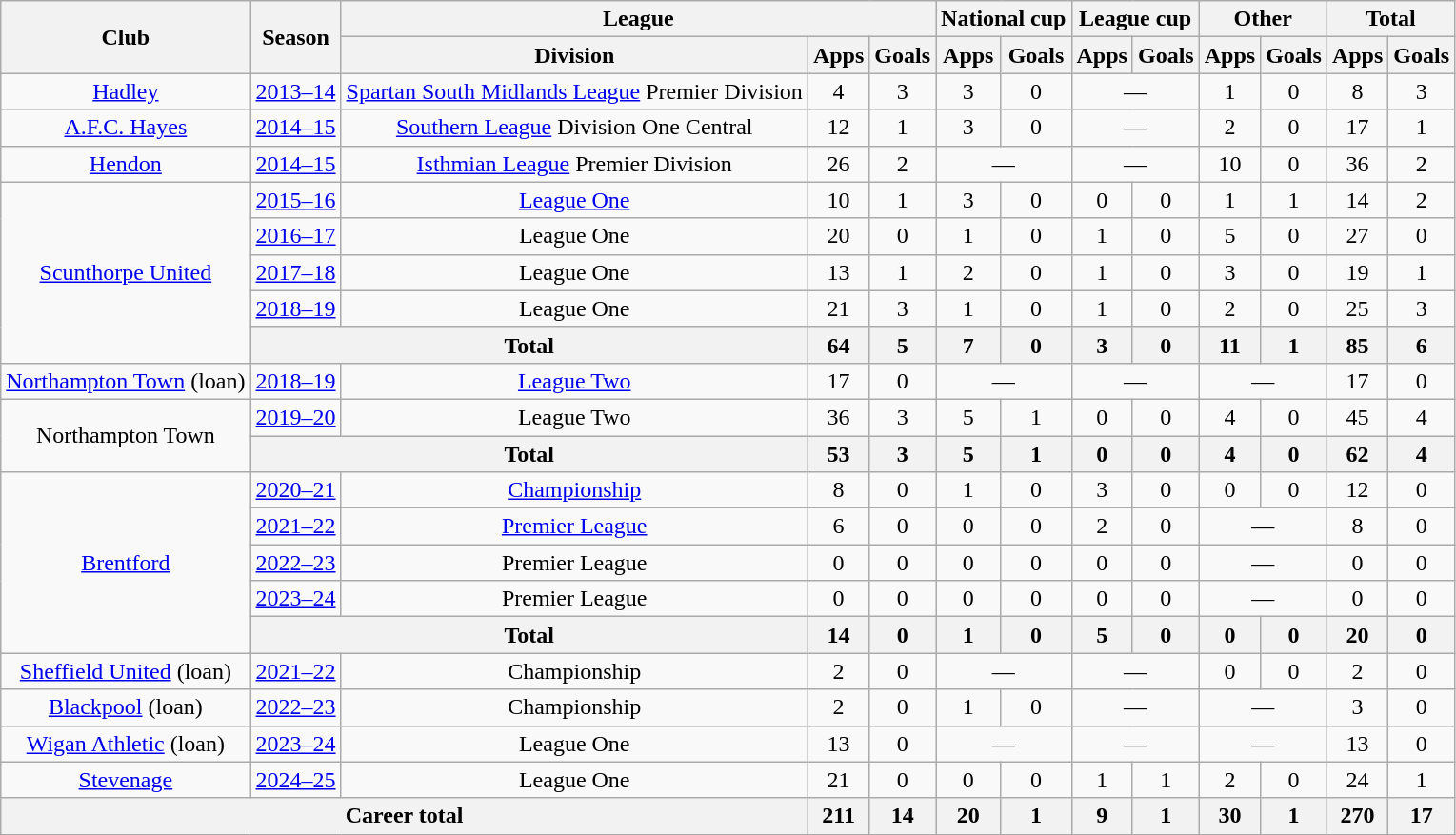<table class="wikitable" style="text-align:center">
<tr>
<th rowspan="2">Club</th>
<th rowspan="2">Season</th>
<th colspan="3">League</th>
<th colspan="2">National cup</th>
<th colspan="2">League cup</th>
<th colspan="2">Other</th>
<th colspan="2">Total</th>
</tr>
<tr>
<th>Division</th>
<th>Apps</th>
<th>Goals</th>
<th>Apps</th>
<th>Goals</th>
<th>Apps</th>
<th>Goals</th>
<th>Apps</th>
<th>Goals</th>
<th>Apps</th>
<th>Goals</th>
</tr>
<tr>
<td><a href='#'>Hadley</a></td>
<td><a href='#'>2013–14</a></td>
<td><a href='#'>Spartan South Midlands League</a> Premier Division</td>
<td>4</td>
<td>3</td>
<td>3</td>
<td>0</td>
<td colspan="2">―</td>
<td>1</td>
<td>0</td>
<td>8</td>
<td>3</td>
</tr>
<tr>
<td><a href='#'>A.F.C. Hayes</a></td>
<td><a href='#'>2014–15</a></td>
<td><a href='#'>Southern League</a> Division One Central</td>
<td>12</td>
<td>1</td>
<td>3</td>
<td>0</td>
<td colspan="2">―</td>
<td>2</td>
<td>0</td>
<td>17</td>
<td>1</td>
</tr>
<tr>
<td><a href='#'>Hendon</a></td>
<td><a href='#'>2014–15</a></td>
<td><a href='#'>Isthmian League</a> Premier Division</td>
<td>26</td>
<td>2</td>
<td colspan="2">―</td>
<td colspan="2">―</td>
<td>10</td>
<td>0</td>
<td>36</td>
<td>2</td>
</tr>
<tr>
<td rowspan="5"><a href='#'>Scunthorpe United</a></td>
<td><a href='#'>2015–16</a></td>
<td><a href='#'>League One</a></td>
<td>10</td>
<td>1</td>
<td>3</td>
<td>0</td>
<td>0</td>
<td>0</td>
<td>1</td>
<td>1</td>
<td>14</td>
<td>2</td>
</tr>
<tr>
<td><a href='#'>2016–17</a></td>
<td>League One</td>
<td>20</td>
<td>0</td>
<td>1</td>
<td>0</td>
<td>1</td>
<td>0</td>
<td>5</td>
<td>0</td>
<td>27</td>
<td>0</td>
</tr>
<tr>
<td><a href='#'>2017–18</a></td>
<td>League One</td>
<td>13</td>
<td>1</td>
<td>2</td>
<td>0</td>
<td>1</td>
<td>0</td>
<td>3</td>
<td>0</td>
<td>19</td>
<td>1</td>
</tr>
<tr>
<td><a href='#'>2018–19</a></td>
<td>League One</td>
<td>21</td>
<td>3</td>
<td>1</td>
<td>0</td>
<td>1</td>
<td>0</td>
<td>2</td>
<td>0</td>
<td>25</td>
<td>3</td>
</tr>
<tr>
<th colspan="2">Total</th>
<th>64</th>
<th>5</th>
<th>7</th>
<th>0</th>
<th>3</th>
<th>0</th>
<th>11</th>
<th>1</th>
<th>85</th>
<th>6</th>
</tr>
<tr>
<td><a href='#'>Northampton Town</a> (loan)</td>
<td><a href='#'>2018–19</a></td>
<td><a href='#'>League Two</a></td>
<td>17</td>
<td>0</td>
<td colspan="2">―</td>
<td colspan="2">―</td>
<td colspan="2">―</td>
<td>17</td>
<td>0</td>
</tr>
<tr>
<td rowspan="2">Northampton Town</td>
<td><a href='#'>2019–20</a></td>
<td>League Two</td>
<td>36</td>
<td>3</td>
<td>5</td>
<td>1</td>
<td>0</td>
<td>0</td>
<td>4</td>
<td>0</td>
<td>45</td>
<td>4</td>
</tr>
<tr>
<th colspan="2">Total</th>
<th>53</th>
<th>3</th>
<th>5</th>
<th>1</th>
<th>0</th>
<th>0</th>
<th>4</th>
<th>0</th>
<th>62</th>
<th>4</th>
</tr>
<tr>
<td rowspan="5"><a href='#'>Brentford</a></td>
<td><a href='#'>2020–21</a></td>
<td><a href='#'>Championship</a></td>
<td>8</td>
<td>0</td>
<td>1</td>
<td>0</td>
<td>3</td>
<td>0</td>
<td>0</td>
<td>0</td>
<td>12</td>
<td>0</td>
</tr>
<tr>
<td><a href='#'>2021–22</a></td>
<td><a href='#'>Premier League</a></td>
<td>6</td>
<td>0</td>
<td>0</td>
<td>0</td>
<td>2</td>
<td>0</td>
<td colspan="2">―</td>
<td>8</td>
<td>0</td>
</tr>
<tr>
<td><a href='#'>2022–23</a></td>
<td>Premier League</td>
<td>0</td>
<td>0</td>
<td>0</td>
<td>0</td>
<td>0</td>
<td>0</td>
<td colspan="2">―</td>
<td>0</td>
<td>0</td>
</tr>
<tr>
<td><a href='#'>2023–24</a></td>
<td>Premier League</td>
<td>0</td>
<td>0</td>
<td>0</td>
<td>0</td>
<td>0</td>
<td>0</td>
<td colspan="2">―</td>
<td>0</td>
<td>0</td>
</tr>
<tr>
<th colspan="2">Total</th>
<th>14</th>
<th>0</th>
<th>1</th>
<th>0</th>
<th>5</th>
<th>0</th>
<th>0</th>
<th>0</th>
<th>20</th>
<th>0</th>
</tr>
<tr>
<td><a href='#'>Sheffield United</a> (loan)</td>
<td><a href='#'>2021–22</a></td>
<td>Championship</td>
<td>2</td>
<td>0</td>
<td colspan="2">―</td>
<td colspan="2">―</td>
<td>0</td>
<td>0</td>
<td>2</td>
<td>0</td>
</tr>
<tr>
<td><a href='#'>Blackpool</a> (loan)</td>
<td><a href='#'>2022–23</a></td>
<td>Championship</td>
<td>2</td>
<td>0</td>
<td>1</td>
<td>0</td>
<td colspan="2">―</td>
<td colspan="2">―</td>
<td>3</td>
<td>0</td>
</tr>
<tr>
<td><a href='#'>Wigan Athletic</a> (loan)</td>
<td><a href='#'>2023–24</a></td>
<td>League One</td>
<td>13</td>
<td>0</td>
<td colspan="2">―</td>
<td colspan="2">―</td>
<td colspan="2">―</td>
<td>13</td>
<td>0</td>
</tr>
<tr>
<td><a href='#'>Stevenage</a></td>
<td><a href='#'>2024–25</a></td>
<td>League One</td>
<td>21</td>
<td>0</td>
<td>0</td>
<td>0</td>
<td>1</td>
<td>1</td>
<td>2</td>
<td>0</td>
<td>24</td>
<td>1</td>
</tr>
<tr>
<th colspan="3">Career total</th>
<th>211</th>
<th>14</th>
<th>20</th>
<th>1</th>
<th>9</th>
<th>1</th>
<th>30</th>
<th>1</th>
<th>270</th>
<th>17</th>
</tr>
</table>
